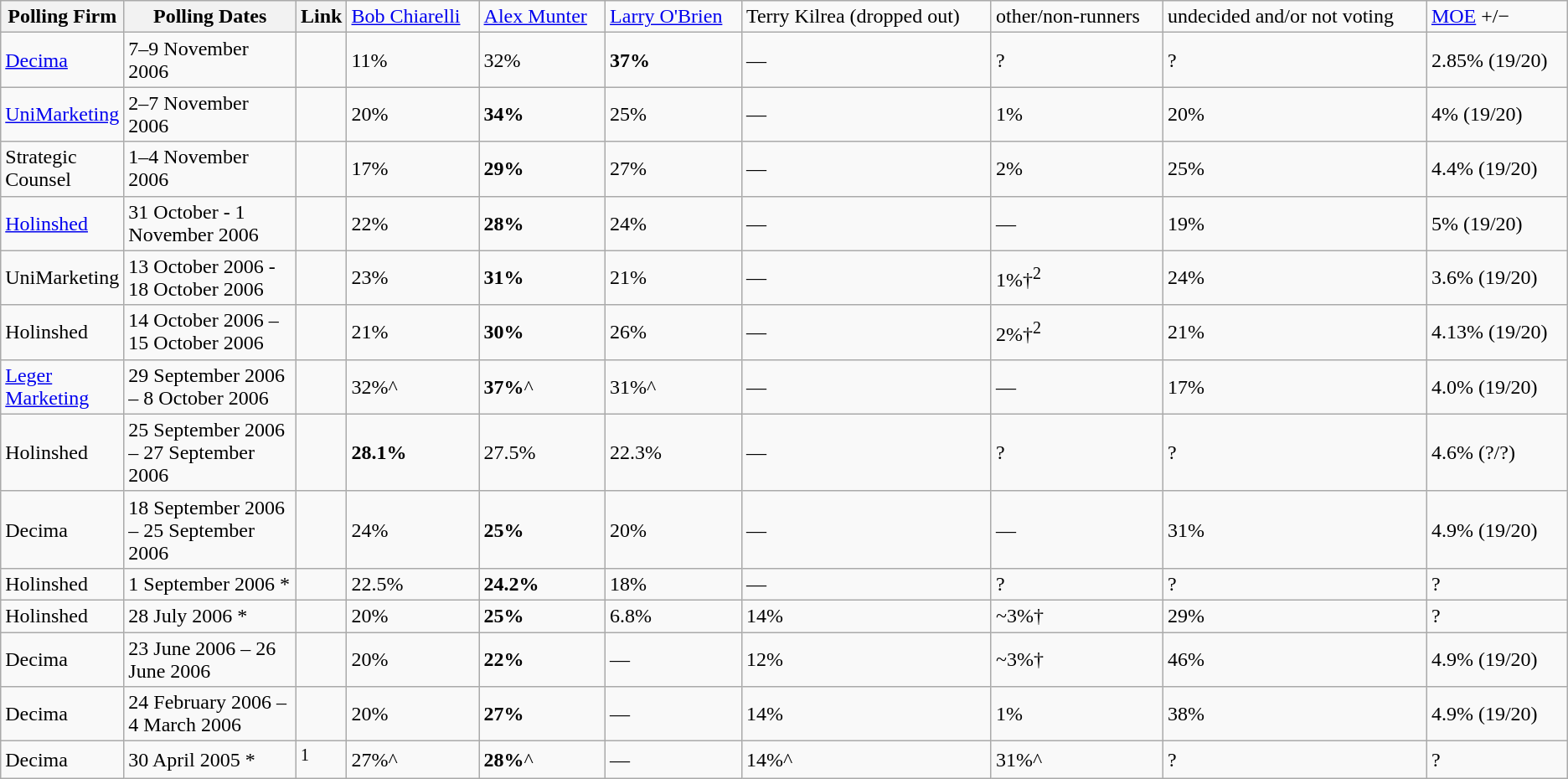<table class="wikitable">
<tr>
<th width=7%>Polling Firm</th>
<th width=11%>Polling Dates</th>
<th width=3%>Link</th>
<td><a href='#'>Bob Chiarelli</a></td>
<td><a href='#'>Alex Munter</a></td>
<td><a href='#'>Larry O'Brien</a></td>
<td>Terry Kilrea (dropped out)</td>
<td>other/non-runners</td>
<td>undecided and/or not voting</td>
<td><a href='#'>MOE</a> +/−</td>
</tr>
<tr>
<td><a href='#'>Decima</a></td>
<td>7–9 November 2006</td>
<td> </td>
<td>11%</td>
<td>32%</td>
<td><strong>37%</strong></td>
<td>—</td>
<td>?</td>
<td>?</td>
<td>2.85% (19/20)</td>
</tr>
<tr>
<td><a href='#'>UniMarketing</a></td>
<td>2–7 November 2006</td>
<td></td>
<td>20%</td>
<td><strong>34%</strong></td>
<td>25%</td>
<td>—</td>
<td>1%</td>
<td>20%</td>
<td>4% (19/20)</td>
</tr>
<tr>
<td>Strategic Counsel</td>
<td>1–4 November 2006</td>
<td> </td>
<td>17%</td>
<td><strong>29%</strong></td>
<td>27%</td>
<td>—</td>
<td>2%</td>
<td>25%</td>
<td>4.4% (19/20)</td>
</tr>
<tr>
<td><a href='#'>Holinshed</a></td>
<td>31 October - 1 November 2006</td>
<td> </td>
<td>22%</td>
<td><strong>28%</strong></td>
<td>24%</td>
<td>—</td>
<td>—</td>
<td>19%</td>
<td>5% (19/20)</td>
</tr>
<tr>
<td>UniMarketing</td>
<td>13 October 2006 - 18 October 2006</td>
<td></td>
<td>23%</td>
<td><strong>31%</strong></td>
<td>21%</td>
<td>—</td>
<td>1%†<sup>2</sup></td>
<td>24%</td>
<td>3.6% (19/20)</td>
</tr>
<tr>
<td>Holinshed</td>
<td>14 October 2006 – 15 October 2006</td>
<td></td>
<td>21%</td>
<td><strong>30%</strong></td>
<td>26%</td>
<td>—</td>
<td>2%†<sup>2</sup></td>
<td>21%</td>
<td>4.13% (19/20)</td>
</tr>
<tr>
<td><a href='#'>Leger Marketing</a> </td>
<td>29 September 2006 – 8 October 2006 </td>
<td> </td>
<td>32%^ </td>
<td><strong>37%</strong>^ </td>
<td>31%^ </td>
<td>— </td>
<td>— </td>
<td>17% </td>
<td>4.0% (19/20) </td>
</tr>
<tr>
<td>Holinshed</td>
<td>25 September 2006 – 27 September 2006</td>
<td> </td>
<td><strong>28.1%</strong> </td>
<td>27.5% </td>
<td>22.3% </td>
<td>— </td>
<td>? </td>
<td>? </td>
<td>4.6% (?/?) </td>
</tr>
<tr>
<td>Decima</td>
<td>18 September 2006 – 25 September 2006</td>
<td></td>
<td>24%</td>
<td><strong>25%</strong></td>
<td>20%</td>
<td>— </td>
<td>—</td>
<td>31%</td>
<td>4.9% (19/20)</td>
</tr>
<tr>
<td>Holinshed</td>
<td>1 September 2006 *</td>
<td></td>
<td>22.5%</td>
<td><strong>24.2%</strong></td>
<td>18%</td>
<td>— </td>
<td>?</td>
<td>?</td>
<td>?</td>
</tr>
<tr>
<td>Holinshed</td>
<td>28 July 2006 *</td>
<td> </td>
<td>20%</td>
<td><strong>25%</strong></td>
<td>6.8%</td>
<td>14%</td>
<td>~3%†</td>
<td>29%</td>
<td>?</td>
</tr>
<tr>
<td>Decima</td>
<td>23 June 2006 – 26 June 2006</td>
<td></td>
<td>20%</td>
<td><strong>22%</strong></td>
<td>—</td>
<td>12%</td>
<td>~3%†</td>
<td>46%</td>
<td>4.9% (19/20)</td>
</tr>
<tr>
<td>Decima</td>
<td>24 February 2006 – 4 March 2006</td>
<td></td>
<td>20%</td>
<td><strong>27%</strong></td>
<td>—</td>
<td>14%</td>
<td>1%</td>
<td>38%</td>
<td>4.9% (19/20)</td>
</tr>
<tr>
<td>Decima</td>
<td>30 April 2005 *</td>
<td><sup>1</sup></td>
<td>27%^</td>
<td><strong>28%</strong>^</td>
<td>—</td>
<td>14%^</td>
<td>31%^</td>
<td>?</td>
<td>?</td>
</tr>
</table>
